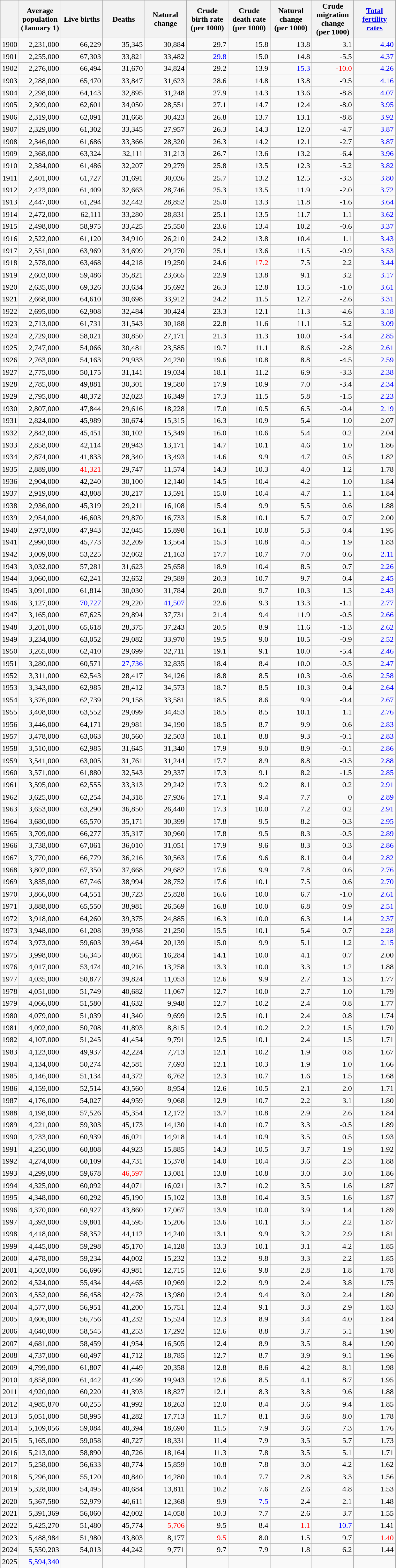<table class="wikitable sortable" style="text-align: right;">
<tr>
<th></th>
<th width="80pt">Average population (January 1)</th>
<th width="80pt">Live births</th>
<th width="80pt">Deaths</th>
<th width="80pt">Natural change</th>
<th width="80pt">Crude birth rate (per 1000)</th>
<th width="80pt">Crude death rate (per 1000)</th>
<th width="80pt">Natural change (per 1000)</th>
<th width="80pt">Crude migration change (per 1000)</th>
<th width="80pt"><a href='#'>Total fertility rates</a></th>
</tr>
<tr>
<td>1900</td>
<td align="right">2,231,000</td>
<td align="right">66,229</td>
<td align="right">35,345</td>
<td align="right">30,884</td>
<td align="right">29.7</td>
<td align="right">15.8</td>
<td align="right">13.8</td>
<td>-3.1</td>
<td style="text-align:right; color:blue;">4.40</td>
</tr>
<tr>
<td>1901</td>
<td align="right">2,255,000</td>
<td align="right">67,303</td>
<td align="right">33,821</td>
<td align="right">33,482</td>
<td style=" color:blue;">29.8</td>
<td align="right">15.0</td>
<td align="right">14.8</td>
<td>-5.5</td>
<td style=" color:blue;">4.37</td>
</tr>
<tr>
<td>1902</td>
<td align="right">2,276,000</td>
<td align="right">66,494</td>
<td align="right">31,670</td>
<td align="right">34,824</td>
<td align="right">29.2</td>
<td align="right">13.9</td>
<td style="color:blue;">15.3</td>
<td style="color:red;">-10.0</td>
<td style="color:blue;">4.26</td>
</tr>
<tr>
<td>1903</td>
<td align="right">2,288,000</td>
<td align="right">65,470</td>
<td align="right">33,847</td>
<td align="right">31,623</td>
<td align="right">28.6</td>
<td align="right">14.8</td>
<td align="right">13.8</td>
<td>-9.5</td>
<td style="text-align:right; color:blue;">4.16</td>
</tr>
<tr>
<td>1904</td>
<td align="right">2,298,000</td>
<td align="right">64,143</td>
<td align="right">32,895</td>
<td align="right">31,248</td>
<td align="right">27.9</td>
<td align="right">14.3</td>
<td align="right">13.6</td>
<td>-8.8</td>
<td style="text-align:right; color:blue;">4.07</td>
</tr>
<tr>
<td>1905</td>
<td align="right">2,309,000</td>
<td align="right">62,601</td>
<td align="right">34,050</td>
<td align="right">28,551</td>
<td align="right">27.1</td>
<td align="right">14.7</td>
<td align="right">12.4</td>
<td>-8.0</td>
<td style="text-align:right; color:blue;">3.95</td>
</tr>
<tr>
<td>1906</td>
<td align="right">2,319,000</td>
<td align="right">62,091</td>
<td align="right">31,668</td>
<td align="right">30,423</td>
<td align="right">26.8</td>
<td align="right">13.7</td>
<td align="right">13.1</td>
<td>-8.8</td>
<td style="text-align:right; color:blue;">3.92</td>
</tr>
<tr>
<td>1907</td>
<td align="right">2,329,000</td>
<td align="right">61,302</td>
<td align="right">33,345</td>
<td align="right">27,957</td>
<td align="right">26.3</td>
<td align="right">14.3</td>
<td align="right">12.0</td>
<td>-4.7</td>
<td style="text-align:right; color:blue;">3.87</td>
</tr>
<tr>
<td>1908</td>
<td align="right">2,346,000</td>
<td align="right">61,686</td>
<td align="right">33,366</td>
<td align="right">28,320</td>
<td align="right">26.3</td>
<td align="right">14.2</td>
<td align="right">12.1</td>
<td>-2.7</td>
<td style="text-align:right; color:blue;">3.87</td>
</tr>
<tr>
<td>1909</td>
<td align="right">2,368,000</td>
<td align="right">63,324</td>
<td align="right">32,111</td>
<td align="right">31,213</td>
<td align="right">26.7</td>
<td align="right">13.6</td>
<td align="right">13.2</td>
<td>-6.4</td>
<td style="text-align:right; color:blue;">3.96</td>
</tr>
<tr>
<td>1910</td>
<td align="right">2,384,000</td>
<td align="right">61,486</td>
<td align="right">32,207</td>
<td align="right">29,279</td>
<td align="right">25.8</td>
<td align="right">13.5</td>
<td align="right">12.3</td>
<td>-5.2</td>
<td style="text-align:right; color:blue;">3.82</td>
</tr>
<tr>
<td>1911</td>
<td align="right">2,401,000</td>
<td align="right">61,727</td>
<td align="right">31,691</td>
<td align="right">30,036</td>
<td align="right">25.7</td>
<td align="right">13.2</td>
<td align="right">12.5</td>
<td>-3.3</td>
<td style="text-align:right; color:blue;">3.80</td>
</tr>
<tr>
<td>1912</td>
<td align="right">2,423,000</td>
<td align="right">61,409</td>
<td align="right">32,663</td>
<td align="right">28,746</td>
<td align="right">25.3</td>
<td align="right">13.5</td>
<td align="right">11.9</td>
<td>-2.0</td>
<td style="text-align:right; color:blue;">3.72</td>
</tr>
<tr>
<td>1913</td>
<td align="right">2,447,000</td>
<td align="right">61,294</td>
<td align="right">32,442</td>
<td align="right">28,852</td>
<td align="right">25.0</td>
<td align="right">13.3</td>
<td align="right">11.8</td>
<td>-1.6</td>
<td style="text-align:right; color:blue;">3.64</td>
</tr>
<tr>
<td>1914</td>
<td align="right">2,472,000</td>
<td align="right">62,111</td>
<td align="right">33,280</td>
<td align="right">28,831</td>
<td align="right">25.1</td>
<td align="right">13.5</td>
<td align="right">11.7</td>
<td>-1.1</td>
<td style="text-align:right; color:blue;">3.62</td>
</tr>
<tr>
<td>1915</td>
<td align="right">2,498,000</td>
<td align="right">58,975</td>
<td align="right">33,425</td>
<td align="right">25,550</td>
<td align="right">23.6</td>
<td align="right">13.4</td>
<td align="right">10.2</td>
<td>-0.6</td>
<td style="text-align:right; color:blue;">3.37</td>
</tr>
<tr>
<td>1916</td>
<td align="right">2,522,000</td>
<td align="right">61,120</td>
<td align="right">34,910</td>
<td align="right">26,210</td>
<td align="right">24.2</td>
<td align="right">13.8</td>
<td align="right">10.4</td>
<td>1.1</td>
<td style="text-align:right; color:blue;">3.43</td>
</tr>
<tr>
<td>1917</td>
<td align="right">2,551,000</td>
<td align="right">63,969</td>
<td align="right">34,699</td>
<td align="right">29,270</td>
<td align="right">25.1</td>
<td align="right">13.6</td>
<td align="right">11.5</td>
<td>-0.9</td>
<td style="text-align:right; color:blue;">3.53</td>
</tr>
<tr>
<td>1918</td>
<td align="right">2,578,000</td>
<td align="right">63,468</td>
<td align="right">44,218</td>
<td align="right">19,250</td>
<td align="right">24.6</td>
<td style="color:red;">17.2</td>
<td align="right">7.5</td>
<td>2.2</td>
<td style="color:blue;">3.44</td>
</tr>
<tr>
<td>1919</td>
<td align="right">2,603,000</td>
<td align="right">59,486</td>
<td align="right">35,821</td>
<td align="right">23,665</td>
<td align="right">22.9</td>
<td align="right">13.8</td>
<td align="right">9.1</td>
<td>3.2</td>
<td style="text-align:right; color:blue;">3.17</td>
</tr>
<tr>
<td>1920</td>
<td align="right">2,635,000</td>
<td align="right">69,326</td>
<td align="right">33,634</td>
<td align="right">35,692</td>
<td align="right">26.3</td>
<td align="right">12.8</td>
<td align="right">13.5</td>
<td>-1.0</td>
<td style="text-align:right; color:blue;">3.61</td>
</tr>
<tr>
<td>1921</td>
<td align="right">2,668,000</td>
<td align="right">64,610</td>
<td align="right">30,698</td>
<td align="right">33,912</td>
<td align="right">24.2</td>
<td align="right">11.5</td>
<td align="right">12.7</td>
<td>-2.6</td>
<td style="text-align:right; color:blue;">3.31</td>
</tr>
<tr>
<td>1922</td>
<td align="right">2,695,000</td>
<td align="right">62,908</td>
<td align="right">32,484</td>
<td align="right">30,424</td>
<td align="right">23.3</td>
<td align="right">12.1</td>
<td align="right">11.3</td>
<td>-4.6</td>
<td style="text-align:right; color:blue;">3.18</td>
</tr>
<tr>
<td>1923</td>
<td align="right">2,713,000</td>
<td align="right">61,731</td>
<td align="right">31,543</td>
<td align="right">30,188</td>
<td align="right">22.8</td>
<td align="right">11.6</td>
<td align="right">11.1</td>
<td>-5.2</td>
<td style="text-align:right; color:blue;">3.09</td>
</tr>
<tr>
<td>1924</td>
<td align="right">2,729,000</td>
<td align="right">58,021</td>
<td align="right">30,850</td>
<td align="right">27,171</td>
<td align="right">21.3</td>
<td align="right">11.3</td>
<td align="right">10.0</td>
<td>-3.4</td>
<td style="text-align:right; color:blue;">2.85</td>
</tr>
<tr>
<td>1925</td>
<td align="right">2,747,000</td>
<td align="right">54,066</td>
<td align="right">30,481</td>
<td align="right">23,585</td>
<td align="right">19.7</td>
<td align="right">11.1</td>
<td align="right">8.6</td>
<td>-2.8</td>
<td style="text-align:right; color:blue;">2.61</td>
</tr>
<tr>
<td>1926</td>
<td align="right">2,763,000</td>
<td align="right">54,163</td>
<td align="right">29,933</td>
<td align="right">24,230</td>
<td align="right">19.6</td>
<td align="right">10.8</td>
<td align="right">8.8</td>
<td>-4.5</td>
<td style="text-align:right; color:blue;">2.59</td>
</tr>
<tr>
<td>1927</td>
<td align="right">2,775,000</td>
<td align="right">50,175</td>
<td align="right">31,141</td>
<td align="right">19,034</td>
<td align="right">18.1</td>
<td align="right">11.2</td>
<td align="right">6.9</td>
<td>-3.3</td>
<td style="text-align:right; color:blue;">2.38</td>
</tr>
<tr>
<td>1928</td>
<td align="right">2,785,000</td>
<td align="right">49,881</td>
<td align="right">30,301</td>
<td align="right">19,580</td>
<td align="right">17.9</td>
<td align="right">10.9</td>
<td align="right">7.0</td>
<td>-3.4</td>
<td style="color: blue" align="right">2.34</td>
</tr>
<tr>
<td>1929</td>
<td align="right">2,795,000</td>
<td align="right">48,372</td>
<td align="right">32,023</td>
<td align="right">16,349</td>
<td align="right">17.3</td>
<td align="right">11.5</td>
<td align="right">5.8</td>
<td>-1.5</td>
<td style="color: blue" align="right">2.23</td>
</tr>
<tr>
<td>1930</td>
<td align="right">2,807,000</td>
<td align="right">47,844</td>
<td align="right">29,616</td>
<td align="right">18,228</td>
<td align="right">17.0</td>
<td align="right">10.5</td>
<td align="right">6.5</td>
<td>-0.4</td>
<td style="color: blue" align="right">2.19</td>
</tr>
<tr>
<td>1931</td>
<td align="right">2,824,000</td>
<td align="right">45,989</td>
<td align="right">30,674</td>
<td align="right">15,315</td>
<td align="right">16.3</td>
<td align="right">10.9</td>
<td align="right">5.4</td>
<td>1.0</td>
<td align="right">2.07</td>
</tr>
<tr>
<td>1932</td>
<td align="right">2,842,000</td>
<td align="right">45,451</td>
<td align="right">30,102</td>
<td align="right">15,349</td>
<td align="right">16.0</td>
<td align="right">10.6</td>
<td align="right">5.4</td>
<td>0.2</td>
<td align="right">2.04</td>
</tr>
<tr>
<td>1933</td>
<td align="right">2,858,000</td>
<td align="right">42,114</td>
<td align="right">28,943</td>
<td align="right">13,171</td>
<td align="right">14.7</td>
<td align="right">10.1</td>
<td align="right">4.6</td>
<td>1.0</td>
<td align="right">1.86</td>
</tr>
<tr>
<td>1934</td>
<td align="right">2,874,000</td>
<td align="right">41,833</td>
<td align="right">28,340</td>
<td align="right">13,493</td>
<td align="right">14.6</td>
<td align="right">9.9</td>
<td align="right">4.7</td>
<td>0.5</td>
<td align="right">1.82</td>
</tr>
<tr>
<td>1935</td>
<td align="right">2,889,000</td>
<td style="color: red" align="right">41,321</td>
<td align="right">29,747</td>
<td align="right">11,574</td>
<td align="right">14.3</td>
<td align="right">10.3</td>
<td align="right">4.0</td>
<td>1.2</td>
<td align="right">1.78</td>
</tr>
<tr>
<td>1936</td>
<td align="right">2,904,000</td>
<td align="right">42,240</td>
<td align="right">30,100</td>
<td align="right">12,140</td>
<td align="right">14.5</td>
<td align="right">10.4</td>
<td align="right">4.2</td>
<td>1.0</td>
<td align="right">1.84</td>
</tr>
<tr>
<td>1937</td>
<td align="right">2,919,000</td>
<td align="right">43,808</td>
<td align="right">30,217</td>
<td align="right">13,591</td>
<td align="right">15.0</td>
<td align="right">10.4</td>
<td align="right">4.7</td>
<td>1.1</td>
<td align="right">1.84</td>
</tr>
<tr>
<td>1938</td>
<td align="right">2,936,000</td>
<td align="right">45,319</td>
<td align="right">29,211</td>
<td align="right">16,108</td>
<td align="right">15.4</td>
<td align="right">9.9</td>
<td align="right">5.5</td>
<td>0.6</td>
<td align="right">1.88</td>
</tr>
<tr>
<td>1939</td>
<td align="right">2,954,000</td>
<td align="right">46,603</td>
<td align="right">29,870</td>
<td align="right">16,733</td>
<td align="right">15.8</td>
<td align="right">10.1</td>
<td align="right">5.7</td>
<td>0.7</td>
<td align="right">2.00</td>
</tr>
<tr>
<td>1940</td>
<td align="right">2,973,000</td>
<td align="right">47,943</td>
<td align="right">32,045</td>
<td align="right">15,898</td>
<td align="right">16.1</td>
<td align="right">10.8</td>
<td align="right">5.3</td>
<td>0.4</td>
<td align="right">1.95</td>
</tr>
<tr>
<td>1941</td>
<td align="right">2,990,000</td>
<td align="right">45,773</td>
<td align="right">32,209</td>
<td align="right">13,564</td>
<td align="right">15.3</td>
<td align="right">10.8</td>
<td align="right">4.5</td>
<td>1.9</td>
<td align="right">1.83</td>
</tr>
<tr>
<td>1942</td>
<td align="right">3,009,000</td>
<td align="right">53,225</td>
<td align="right">32,062</td>
<td align="right">21,163</td>
<td align="right">17.7</td>
<td align="right">10.7</td>
<td align="right">7.0</td>
<td>0.6</td>
<td style="color: blue" align="right">2.11</td>
</tr>
<tr>
<td>1943</td>
<td align="right">3,032,000</td>
<td align="right">57,281</td>
<td align="right">31,623</td>
<td align="right">25,658</td>
<td align="right">18.9</td>
<td align="right">10.4</td>
<td align="right">8.5</td>
<td>0.7</td>
<td style="color: blue" align="right">2.26</td>
</tr>
<tr>
<td>1944</td>
<td align="right">3,060,000</td>
<td align="right">62,241</td>
<td align="right">32,652</td>
<td align="right">29,589</td>
<td align="right">20.3</td>
<td align="right">10.7</td>
<td align="right">9.7</td>
<td>0.4</td>
<td style="color: blue" align="right">2.45</td>
</tr>
<tr>
<td>1945</td>
<td align="right">3,091,000</td>
<td align="right">61,814</td>
<td align="right">30,030</td>
<td align="right">31,784</td>
<td align="right">20.0</td>
<td align="right">9.7</td>
<td align="right">10.3</td>
<td>1.3</td>
<td style="color: blue" align="right">2.43</td>
</tr>
<tr>
<td>1946</td>
<td align="right">3,127,000</td>
<td style="color: blue" align="right">70,727</td>
<td align="right">29,220</td>
<td style="color: blue" align="right">41,507</td>
<td align="right">22.6</td>
<td align="right">9.3</td>
<td align="right">13.3</td>
<td>-1.1</td>
<td style="color: blue" align="right">2.77</td>
</tr>
<tr>
<td>1947</td>
<td align="right">3,165,000</td>
<td align="right">67,625</td>
<td align="right">29,894</td>
<td align="right">37,731</td>
<td align="right">21.4</td>
<td align="right">9.4</td>
<td align="right">11.9</td>
<td>-0.5</td>
<td style="color: blue" align="right">2.66</td>
</tr>
<tr>
<td>1948</td>
<td align="right">3,201,000</td>
<td align="right">65,618</td>
<td align="right">28,375</td>
<td align="right">37,243</td>
<td align="right">20.5</td>
<td align="right">8.9</td>
<td align="right">11.6</td>
<td>-1.3</td>
<td style="color: blue" align="right">2.62</td>
</tr>
<tr>
<td>1949</td>
<td align="right">3,234,000</td>
<td align="right">63,052</td>
<td align="right">29,082</td>
<td align="right">33,970</td>
<td align="right">19.5</td>
<td align="right">9.0</td>
<td align="right">10.5</td>
<td>-0.9</td>
<td style="color: blue" align="right">2.52</td>
</tr>
<tr>
<td>1950</td>
<td align="right">3,265,000</td>
<td align="right">62,410</td>
<td align="right">29,699</td>
<td align="right">32,711</td>
<td align="right">19.1</td>
<td align="right">9.1</td>
<td align="right">10.0</td>
<td>-5.4</td>
<td style="color: blue" align="right">2.46</td>
</tr>
<tr>
<td>1951</td>
<td align="right">3,280,000 </td>
<td align="right">60,571</td>
<td style="color: blue" align="right">27,736</td>
<td align="right">32,835</td>
<td align="right">18.4</td>
<td align="right">8.4</td>
<td align="right">10.0</td>
<td>-0.5</td>
<td style="color: blue" align="right">2.47</td>
</tr>
<tr>
<td>1952</td>
<td align="right">3,311,000</td>
<td align="right">62,543</td>
<td align="right">28,417</td>
<td align="right">34,126</td>
<td align="right">18.8</td>
<td align="right">8.5</td>
<td align="right">10.3</td>
<td>-0.6</td>
<td style="color: blue" align="right">2.58</td>
</tr>
<tr>
<td>1953</td>
<td align="right">3,343,000</td>
<td align="right">62,985</td>
<td align="right">28,412</td>
<td align="right">34,573</td>
<td align="right">18.7</td>
<td align="right">8.5</td>
<td align="right">10.3</td>
<td>-0.4</td>
<td style="color: blue" align="right">2.64</td>
</tr>
<tr>
<td>1954</td>
<td align="right">3,376,000</td>
<td align="right">62,739</td>
<td align="right">29,158</td>
<td align="right">33,581</td>
<td align="right">18.5</td>
<td align="right">8.6</td>
<td align="right">9.9</td>
<td>-0.4</td>
<td style="color: blue" align="right">2.67</td>
</tr>
<tr>
<td>1955</td>
<td align="right">3,408,000</td>
<td align="right">63,552</td>
<td align="right">29,099</td>
<td align="right">34,453</td>
<td align="right">18.5</td>
<td align="right">8.5</td>
<td align="right">10.1</td>
<td>1.1</td>
<td style="color: blue" align="right">2.76</td>
</tr>
<tr>
<td>1956</td>
<td align="right">3,446,000</td>
<td align="right">64,171</td>
<td align="right">29,981</td>
<td align="right">34,190</td>
<td align="right">18.5</td>
<td align="right">8.7</td>
<td align="right">9.9</td>
<td>-0.6</td>
<td style="color: blue" align="right">2.83</td>
</tr>
<tr>
<td>1957</td>
<td align="right">3,478,000</td>
<td align="right">63,063</td>
<td align="right">30,560</td>
<td align="right">32,503</td>
<td align="right">18.1</td>
<td align="right">8.8</td>
<td align="right">9.3</td>
<td>-0.1</td>
<td style="color: blue" align="right">2.83</td>
</tr>
<tr>
<td>1958</td>
<td align="right">3,510,000</td>
<td align="right">62,985</td>
<td align="right">31,645</td>
<td align="right">31,340</td>
<td align="right">17.9</td>
<td align="right">9.0</td>
<td align="right">8.9</td>
<td>-0.1</td>
<td style="color: blue" align="right">2.86</td>
</tr>
<tr>
<td>1959</td>
<td align="right">3,541,000</td>
<td align="right">63,005</td>
<td align="right">31,761</td>
<td align="right">31,244</td>
<td align="right">17.7</td>
<td align="right">8.9</td>
<td align="right">8.8</td>
<td>-0.3</td>
<td style="color: blue" align="right">2.88</td>
</tr>
<tr>
<td>1960</td>
<td align="right">3,571,000</td>
<td align="right">61,880</td>
<td align="right">32,543</td>
<td align="right">29,337</td>
<td align="right">17.3</td>
<td align="right">9.1</td>
<td align="right">8.2</td>
<td>-1.5</td>
<td style="color: blue" align="right">2.85</td>
</tr>
<tr>
<td>1961</td>
<td align="right">3,595,000</td>
<td align="right">62,555</td>
<td align="right">33,313</td>
<td align="right">29,242</td>
<td align="right">17.3</td>
<td align="right">9.2</td>
<td align="right">8.1</td>
<td>0.2</td>
<td style="color: blue" align="right">2.91</td>
</tr>
<tr>
<td>1962</td>
<td align="right">3,625,000</td>
<td align="right">62,254</td>
<td align="right">34,318</td>
<td align="right">27,936</td>
<td align="right">17.1</td>
<td align="right">9.4</td>
<td align="right">7.7</td>
<td>0</td>
<td style="color: blue" align="right">2.89</td>
</tr>
<tr>
<td>1963</td>
<td align="right">3,653,000</td>
<td align="right">63,290</td>
<td align="right">36,850</td>
<td align="right">26,440</td>
<td align="right">17.3</td>
<td align="right">10.0</td>
<td align="right">7.2</td>
<td>0.2</td>
<td style="color: blue" align="right">2.91</td>
</tr>
<tr>
<td>1964</td>
<td align="right">3,680,000</td>
<td align="right">65,570</td>
<td align="right">35,171</td>
<td align="right">30,399</td>
<td align="right">17.8</td>
<td align="right">9.5</td>
<td align="right">8.2</td>
<td>-0.3</td>
<td style="color: blue" align="right">2.95</td>
</tr>
<tr>
<td>1965</td>
<td align="right">3,709,000</td>
<td align="right">66,277</td>
<td align="right">35,317</td>
<td align="right">30,960</td>
<td align="right">17.8</td>
<td align="right">9.5</td>
<td align="right">8.3</td>
<td>-0.5</td>
<td style="color: blue" align="right">2.89</td>
</tr>
<tr>
<td>1966</td>
<td align="right">3,738,000</td>
<td align="right">67,061</td>
<td align="right">36,010</td>
<td align="right">31,051</td>
<td align="right">17.9</td>
<td align="right">9.6</td>
<td align="right">8.3</td>
<td>0.3</td>
<td style="color: blue" align="right">2.86</td>
</tr>
<tr>
<td>1967</td>
<td align="right">3,770,000</td>
<td align="right">66,779</td>
<td align="right">36,216</td>
<td align="right">30,563</td>
<td align="right">17.6</td>
<td align="right">9.6</td>
<td align="right">8.1</td>
<td>0.4</td>
<td style="color: blue" align="right">2.82</td>
</tr>
<tr>
<td>1968</td>
<td align="right">3,802,000</td>
<td align="right">67,350</td>
<td align="right">37,668</td>
<td align="right">29,682</td>
<td align="right">17.6</td>
<td align="right">9.9</td>
<td align="right">7.8</td>
<td>0.6</td>
<td style="color: blue" align="right">2.76</td>
</tr>
<tr>
<td>1969</td>
<td align="right">3,835,000</td>
<td align="right">67,746</td>
<td align="right">38,994</td>
<td align="right">28,752</td>
<td align="right">17.6</td>
<td align="right">10.1</td>
<td align="right">7.5</td>
<td>0.6</td>
<td style="color: blue" align="right">2.70</td>
</tr>
<tr>
<td>1970</td>
<td align="right">3,866,000</td>
<td align="right">64,551</td>
<td align="right">38,723</td>
<td align="right">25,828</td>
<td align="right">16.6</td>
<td align="right">10.0</td>
<td align="right">6.7</td>
<td>-1.0</td>
<td style="color: blue" align="right">2.61</td>
</tr>
<tr>
<td>1971</td>
<td align="right">3,888,000</td>
<td align="right">65,550</td>
<td align="right">38,981</td>
<td align="right">26,569</td>
<td align="right">16.8</td>
<td align="right">10.0</td>
<td align="right">6.8</td>
<td>0.9</td>
<td style="color: blue" align="right">2.51</td>
</tr>
<tr>
<td>1972</td>
<td align="right">3,918,000</td>
<td align="right">64,260</td>
<td align="right">39,375</td>
<td align="right">24,885</td>
<td align="right">16.3</td>
<td align="right">10.0</td>
<td align="right">6.3</td>
<td>1.4</td>
<td style="color: blue" align="right">2.37</td>
</tr>
<tr>
<td>1973</td>
<td align="right">3,948,000</td>
<td align="right">61,208</td>
<td align="right">39,958</td>
<td align="right">21,250</td>
<td align="right">15.5</td>
<td align="right">10.1</td>
<td align="right">5.4</td>
<td>0.7</td>
<td style="color: blue" align="right">2.28</td>
</tr>
<tr>
<td>1974</td>
<td align="right">3,973,000</td>
<td align="right">59,603</td>
<td align="right">39,464</td>
<td align="right">20,139</td>
<td align="right">15.0</td>
<td align="right">9.9</td>
<td align="right">5.1</td>
<td>1.2</td>
<td style="color: blue" align="right">2.15</td>
</tr>
<tr>
<td>1975</td>
<td align="right">3,998,000</td>
<td align="right">56,345</td>
<td align="right">40,061</td>
<td align="right">16,284</td>
<td align="right">14.1</td>
<td align="right">10.0</td>
<td align="right">4.1</td>
<td>0.7</td>
<td align="right">2.00</td>
</tr>
<tr>
<td>1976</td>
<td align="right">4,017,000</td>
<td align="right">53,474</td>
<td align="right">40,216</td>
<td align="right">13,258</td>
<td align="right">13.3</td>
<td align="right">10.0</td>
<td align="right">3.3</td>
<td>1.2</td>
<td align="right">1.88</td>
</tr>
<tr>
<td>1977</td>
<td align="right">4,035,000</td>
<td align="right">50,877</td>
<td align="right">39,824</td>
<td align="right">11,053</td>
<td align="right">12.6</td>
<td align="right">9.9</td>
<td align="right">2.7</td>
<td>1.3</td>
<td align="right">1.77</td>
</tr>
<tr>
<td>1978</td>
<td align="right">4,051,000</td>
<td align="right">51,749</td>
<td align="right">40,682</td>
<td align="right">11,067</td>
<td align="right">12.7</td>
<td align="right">10.0</td>
<td align="right">2.7</td>
<td>1.0</td>
<td align="right">1.79</td>
</tr>
<tr>
<td>1979</td>
<td align="right">4,066,000</td>
<td align="right">51,580</td>
<td align="right">41,632</td>
<td align="right">9,948</td>
<td align="right">12.7</td>
<td align="right">10.2</td>
<td align="right">2.4</td>
<td>0.8</td>
<td align="right">1.77</td>
</tr>
<tr>
<td>1980</td>
<td align="right">4,079,000</td>
<td align="right">51,039</td>
<td align="right">41,340</td>
<td align="right">9,699</td>
<td align="right">12.5</td>
<td align="right">10.1</td>
<td align="right">2.4</td>
<td>0.8</td>
<td align="right">1.74</td>
</tr>
<tr>
<td>1981</td>
<td align="right">4,092,000</td>
<td align="right">50,708</td>
<td align="right">41,893</td>
<td align="right">8,815</td>
<td align="right">12.4</td>
<td align="right">10.2</td>
<td align="right">2.2</td>
<td>1.5</td>
<td align="right">1.70</td>
</tr>
<tr>
<td>1982</td>
<td align="right">4,107,000</td>
<td align="right">51,245</td>
<td align="right">41,454</td>
<td align="right">9,791</td>
<td align="right">12.5</td>
<td align="right">10.1</td>
<td align="right">2.4</td>
<td>1.5</td>
<td align="right">1.71</td>
</tr>
<tr>
<td>1983</td>
<td align="right">4,123,000</td>
<td align="right">49,937</td>
<td align="right">42,224</td>
<td align="right">7,713</td>
<td align="right">12.1</td>
<td align="right">10.2</td>
<td align="right">1.9</td>
<td>0.8</td>
<td align="right">1.67</td>
</tr>
<tr>
<td>1984</td>
<td align="right">4,134,000</td>
<td align="right">50,274</td>
<td align="right">42,581</td>
<td align="right">7,693</td>
<td align="right">12.1</td>
<td align="right">10.3</td>
<td align="right">1.9</td>
<td>1.0</td>
<td align="right">1.66</td>
</tr>
<tr>
<td>1985</td>
<td align="right">4,146,000</td>
<td align="right">51,134</td>
<td align="right">44,372</td>
<td align="right">6,762</td>
<td align="right">12.3</td>
<td align="right">10.7</td>
<td align="right">1.6</td>
<td>1.5</td>
<td align="right">1.68</td>
</tr>
<tr>
<td>1986</td>
<td align="right">4,159,000</td>
<td align="right">52,514</td>
<td align="right">43,560</td>
<td align="right">8,954</td>
<td align="right">12.6</td>
<td align="right">10.5</td>
<td align="right">2.1</td>
<td>2.0</td>
<td align="right">1.71</td>
</tr>
<tr>
<td>1987</td>
<td align="right">4,176,000</td>
<td align="right">54,027</td>
<td align="right">44,959</td>
<td align="right">9,068</td>
<td align="right">12.9</td>
<td align="right">10.7</td>
<td align="right">2.2</td>
<td>3.1</td>
<td align="right">1.80</td>
</tr>
<tr>
<td>1988</td>
<td align="right">4,198,000</td>
<td align="right">57,526</td>
<td align="right">45,354</td>
<td align="right">12,172</td>
<td align="right">13.7</td>
<td align="right">10.8</td>
<td align="right">2.9</td>
<td>2.6</td>
<td align="right">1.84</td>
</tr>
<tr>
<td>1989</td>
<td align="right">4,221,000</td>
<td align="right">59,303</td>
<td align="right">45,173</td>
<td align="right">14,130</td>
<td align="right">14.0</td>
<td align="right">10.7</td>
<td align="right">3.3</td>
<td>-0.5</td>
<td align="right">1.89</td>
</tr>
<tr>
<td>1990</td>
<td align="right">4,233,000</td>
<td align="right">60,939</td>
<td align="right">46,021</td>
<td align="right">14,918</td>
<td align="right">14.4</td>
<td align="right">10.9</td>
<td align="right">3.5</td>
<td>0.5</td>
<td align="right">1.93</td>
</tr>
<tr>
<td>1991</td>
<td align="right">4,250,000</td>
<td align="right">60,808</td>
<td align="right">44,923</td>
<td align="right">15,885</td>
<td align="right">14.3</td>
<td align="right">10.5</td>
<td align="right">3.7</td>
<td>1.9</td>
<td align="right">1.92</td>
</tr>
<tr>
<td>1992</td>
<td align="right">4,274,000</td>
<td align="right">60,109</td>
<td align="right">44,731</td>
<td align="right">15,378</td>
<td align="right">14.0</td>
<td align="right">10.4</td>
<td align="right">3.6</td>
<td>2.3</td>
<td align="right">1.88</td>
</tr>
<tr>
<td>1993</td>
<td align="right">4,299,000</td>
<td align="right">59,678</td>
<td style="color: red" align="right">46,597</td>
<td align="right">13,081</td>
<td align="right">13.8</td>
<td align="right">10.8</td>
<td align="right">3.0</td>
<td>3.0</td>
<td align="right">1.86</td>
</tr>
<tr>
<td>1994</td>
<td align="right">4,325,000</td>
<td align="right">60,092</td>
<td align="right">44,071</td>
<td align="right">16,021</td>
<td align="right">13.7</td>
<td align="right">10.2</td>
<td align="right">3.5</td>
<td>1.6</td>
<td align="right">1.87</td>
</tr>
<tr>
<td>1995</td>
<td align="right">4,348,000</td>
<td align="right">60,292</td>
<td align="right">45,190</td>
<td align="right">15,102</td>
<td align="right">13.8</td>
<td align="right">10.4</td>
<td align="right">3.5</td>
<td>1.6</td>
<td align="right">1.87</td>
</tr>
<tr>
<td>1996</td>
<td align="right">4,370,000</td>
<td align="right">60,927</td>
<td align="right">43,860</td>
<td align="right">17,067</td>
<td align="right">13.9</td>
<td align="right">10.0</td>
<td align="right">3.9</td>
<td>1.4</td>
<td align="right">1.89</td>
</tr>
<tr>
<td>1997</td>
<td align="right">4,393,000</td>
<td align="right">59,801</td>
<td align="right">44,595</td>
<td align="right">15,206</td>
<td align="right">13.6</td>
<td align="right">10.1</td>
<td align="right">3.5</td>
<td>2.2</td>
<td align="right">1.87</td>
</tr>
<tr>
<td>1998</td>
<td align="right">4,418,000</td>
<td align="right">58,352</td>
<td align="right">44,112</td>
<td align="right">14,240</td>
<td align="right">13.1</td>
<td align="right">9.9</td>
<td align="right">3.2</td>
<td>2.9</td>
<td align="right">1.81</td>
</tr>
<tr>
<td>1999</td>
<td align="right">4,445,000</td>
<td align="right">59,298</td>
<td align="right">45,170</td>
<td align="right">14,128</td>
<td align="right">13.3</td>
<td align="right">10.1</td>
<td align="right">3.1</td>
<td>4.2</td>
<td align="right">1.85</td>
</tr>
<tr>
<td>2000</td>
<td align="right">4,478,000</td>
<td align="right">59,234</td>
<td align="right">44,002</td>
<td align="right">15,232</td>
<td align="right">13.2</td>
<td align="right">9.8</td>
<td align="right">3.3</td>
<td>2.2</td>
<td align="right">1.85</td>
</tr>
<tr>
<td>2001</td>
<td align="right">4,503,000</td>
<td align="right">56,696</td>
<td align="right">43,981</td>
<td align="right">12,715</td>
<td align="right">12.6</td>
<td align="right">9.8</td>
<td align="right">2.8</td>
<td>1.8</td>
<td align="right">1.78</td>
</tr>
<tr>
<td>2002</td>
<td align="right">4,524,000</td>
<td align="right">55,434</td>
<td align="right">44,465</td>
<td align="right">10,969</td>
<td align="right">12.2</td>
<td align="right">9.9</td>
<td align="right">2.4</td>
<td>3.8</td>
<td align="right">1.75</td>
</tr>
<tr>
<td>2003</td>
<td align="right">4,552,000</td>
<td align="right">56,458</td>
<td align="right">42,478</td>
<td align="right">13,980</td>
<td align="right">12.4</td>
<td align="right">9.4</td>
<td align="right">3.0</td>
<td>2.4</td>
<td align="right">1.80</td>
</tr>
<tr>
<td>2004</td>
<td align="right">4,577,000</td>
<td align="right">56,951</td>
<td align="right">41,200</td>
<td align="right">15,751</td>
<td align="right">12.4</td>
<td align="right">9.1</td>
<td align="right">3.3</td>
<td>2.9</td>
<td align="right">1.83</td>
</tr>
<tr>
<td>2005</td>
<td align="right">4,606,000</td>
<td align="right">56,756</td>
<td align="right">41,232</td>
<td align="right">15,524</td>
<td align="right">12.3</td>
<td align="right">8.9</td>
<td align="right">3.4</td>
<td>4.0</td>
<td align="right">1.84</td>
</tr>
<tr>
<td>2006</td>
<td align="right">4,640,000</td>
<td align="right">58,545</td>
<td align="right">41,253</td>
<td align="right">17,292</td>
<td align="right">12.6</td>
<td align="right">8.8</td>
<td align="right">3.7</td>
<td>5.1</td>
<td align="right">1.90</td>
</tr>
<tr>
<td>2007</td>
<td align="right">4,681,000</td>
<td align="right">58,459</td>
<td align="right">41,954</td>
<td align="right">16,505</td>
<td align="right">12.4</td>
<td align="right">8.9</td>
<td align="right">3.5</td>
<td>8.4</td>
<td align="right">1.90</td>
</tr>
<tr>
<td>2008</td>
<td align="right">4,737,000</td>
<td align="right">60,497</td>
<td align="right">41,712</td>
<td align="right">18,785</td>
<td align="right">12.7</td>
<td align="right">8.7</td>
<td align="right">3.9</td>
<td>9.1</td>
<td align="right">1.96</td>
</tr>
<tr>
<td>2009</td>
<td align="right">4,799,000</td>
<td align="right">61,807</td>
<td align="right">41,449</td>
<td align="right">20,358</td>
<td align="right">12.8</td>
<td align="right">8.6</td>
<td align="right">4.2</td>
<td>8.1</td>
<td align="right">1.98</td>
</tr>
<tr>
<td>2010</td>
<td align="right">4,858,000</td>
<td align="right">61,442</td>
<td align="right">41,499</td>
<td align="right">19,943</td>
<td align="right">12.6</td>
<td align="right">8.5</td>
<td align="right">4.1</td>
<td>8.7</td>
<td align="right">1.95</td>
</tr>
<tr>
<td>2011</td>
<td align="right">4,920,000</td>
<td align="right">60,220</td>
<td align="right">41,393</td>
<td align="right">18,827</td>
<td align="right">12.1</td>
<td align="right">8.3</td>
<td align="right">3.8</td>
<td>9.6</td>
<td align="right">1.88</td>
</tr>
<tr>
<td>2012</td>
<td align="right">4,985,870</td>
<td align="right">60,255</td>
<td align="right">41,992</td>
<td align="right">18,263</td>
<td align="right">12.0</td>
<td align="right">8.4</td>
<td align="right">3.6</td>
<td>9.4</td>
<td align="right">1.85</td>
</tr>
<tr>
<td>2013</td>
<td align="right">5,051,000</td>
<td align="right">58,995</td>
<td align="right">41,282</td>
<td align="right">17,713</td>
<td align="right">11.7</td>
<td align="right">8.1</td>
<td align="right">3.6</td>
<td>8.0</td>
<td align="right">1.78</td>
</tr>
<tr>
<td>2014</td>
<td align="right">5,109,056</td>
<td align="right">59,084</td>
<td align="right">40,394</td>
<td align="right">18,690</td>
<td align="right">11.5</td>
<td align="right">7.9</td>
<td align="right">3.6</td>
<td>7.3</td>
<td align="right">1.76</td>
</tr>
<tr>
<td>2015</td>
<td align="right">5,165,000</td>
<td align="right">59,058</td>
<td align="right">40,727</td>
<td align="right">18,331</td>
<td align="right">11.4</td>
<td align="right">7.9</td>
<td align="right">3.5</td>
<td>5.7</td>
<td align="right">1.73</td>
</tr>
<tr>
<td>2016</td>
<td align="right">5,213,000</td>
<td align="right">58,890</td>
<td align="right">40,726</td>
<td align="right">18,164</td>
<td align="right">11.3</td>
<td align="right">7.8</td>
<td align="right">3.5</td>
<td>5.1</td>
<td align="right">1.71</td>
</tr>
<tr>
<td>2017</td>
<td align="right">5,258,000</td>
<td align="right">56,633</td>
<td align="right">40,774</td>
<td align="right">15,859</td>
<td align="right">10.8</td>
<td align="right">7.8</td>
<td align="right">3.0</td>
<td>4.2</td>
<td align="right">1.62</td>
</tr>
<tr>
<td>2018</td>
<td align="right">5,296,000</td>
<td align="right">55,120</td>
<td align="right">40,840</td>
<td align="right">14,280</td>
<td align="right">10.4</td>
<td align="right">7.7</td>
<td align="right">2.8</td>
<td>3.3</td>
<td align="right">1.56</td>
</tr>
<tr>
<td>2019</td>
<td align="right">5,328,000</td>
<td align="right">54,495</td>
<td align="right">40,684</td>
<td align="right">13,811</td>
<td align="right">10.2</td>
<td align="right">7.6</td>
<td align="right">2.6</td>
<td>4.8</td>
<td align="right">1.53</td>
</tr>
<tr>
<td>2020</td>
<td align="right">5,367,580</td>
<td align="right">52,979</td>
<td align="right">40,611</td>
<td align="right">12,368</td>
<td align="right">9.9</td>
<td style="color:blue;">7.5</td>
<td align="right">2.4</td>
<td>2.1</td>
<td align="right">1.48</td>
</tr>
<tr>
<td>2021</td>
<td align="right">5,391,369</td>
<td align="right">56,060</td>
<td align="right">42,002</td>
<td align="right">14,058</td>
<td align="right">10.3</td>
<td align="right">7.7</td>
<td align="right">2.6</td>
<td>3.7</td>
<td align="right">1.55</td>
</tr>
<tr>
<td>2022</td>
<td>5,425,270</td>
<td>51,480</td>
<td>45,774</td>
<td style=" color:red">5,706</td>
<td>9.5</td>
<td>8.4</td>
<td style="color:red">1.1</td>
<td style="color:blue">10.7</td>
<td>1.41</td>
</tr>
<tr>
<td>2023</td>
<td>5,488,984</td>
<td>51,980</td>
<td>43,803</td>
<td>8,177</td>
<td style=" color:red">9.5</td>
<td>8.0</td>
<td>1.5</td>
<td>9.7</td>
<td style="color: red">1.40</td>
</tr>
<tr>
<td>2024</td>
<td>5,550,203</td>
<td>54,013</td>
<td>44,242</td>
<td>9,771</td>
<td>9.7</td>
<td>7.9</td>
<td>1.8</td>
<td>6.2</td>
<td>1.44</td>
</tr>
<tr>
<td>2025</td>
<td style="color: blue">5,594,340</td>
<td></td>
<td></td>
<td></td>
<td></td>
<td></td>
<td></td>
<td></td>
<td></td>
</tr>
</table>
